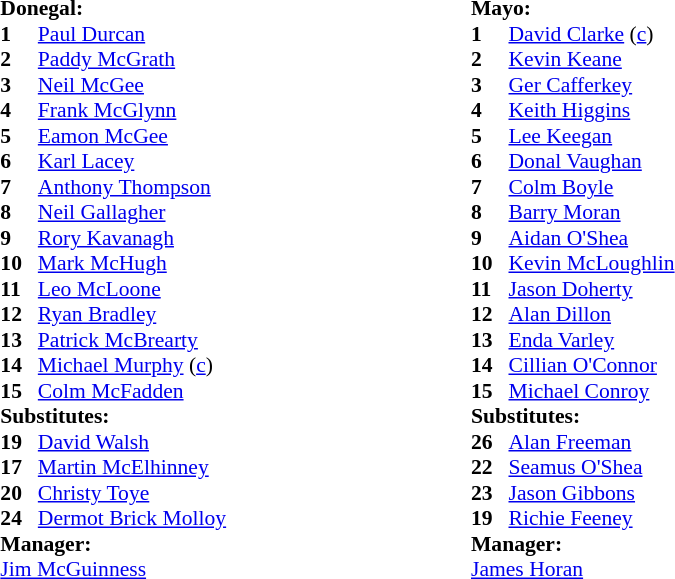<table width="75%">
<tr>
<td valign="top" width="50%"><br><table style="font-size: 90%" cellspacing="0" cellpadding="0" align=center>
<tr>
<td colspan="4"><strong>Donegal:</strong></td>
</tr>
<tr>
<th width=25></th>
</tr>
<tr>
<td><strong>1</strong></td>
<td><a href='#'>Paul Durcan</a></td>
<td></td>
<td></td>
</tr>
<tr>
<td><strong>2</strong></td>
<td><a href='#'>Paddy McGrath</a></td>
<td></td>
<td></td>
</tr>
<tr>
<td><strong>3</strong></td>
<td><a href='#'>Neil McGee</a></td>
<td></td>
<td></td>
</tr>
<tr>
<td><strong>4</strong></td>
<td><a href='#'>Frank McGlynn</a></td>
<td></td>
<td></td>
</tr>
<tr>
<td><strong>5</strong></td>
<td><a href='#'>Eamon McGee</a></td>
<td></td>
<td></td>
</tr>
<tr>
<td><strong>6</strong></td>
<td><a href='#'>Karl Lacey</a></td>
<td></td>
<td></td>
</tr>
<tr>
<td><strong>7</strong></td>
<td><a href='#'>Anthony Thompson</a></td>
<td></td>
<td></td>
</tr>
<tr>
<td><strong>8</strong></td>
<td><a href='#'>Neil Gallagher</a></td>
<td></td>
<td></td>
</tr>
<tr>
<td><strong>9</strong></td>
<td><a href='#'>Rory Kavanagh</a></td>
<td></td>
<td></td>
</tr>
<tr>
<td><strong>10</strong></td>
<td><a href='#'>Mark McHugh</a></td>
<td></td>
<td></td>
</tr>
<tr>
<td><strong>11</strong></td>
<td><a href='#'>Leo McLoone</a></td>
<td></td>
<td></td>
</tr>
<tr>
<td><strong>12</strong></td>
<td><a href='#'>Ryan Bradley</a></td>
<td></td>
<td></td>
</tr>
<tr>
<td><strong>13</strong></td>
<td><a href='#'>Patrick McBrearty</a></td>
<td></td>
<td></td>
</tr>
<tr>
<td><strong>14</strong></td>
<td><a href='#'>Michael Murphy</a> (<a href='#'>c</a>)</td>
<td></td>
<td></td>
</tr>
<tr>
<td><strong>15</strong></td>
<td><a href='#'>Colm McFadden</a></td>
<td></td>
<td></td>
</tr>
<tr>
<td colspan=3><strong>Substitutes:</strong></td>
</tr>
<tr>
<td><strong>19</strong></td>
<td><a href='#'>David Walsh</a></td>
<td></td>
<td></td>
</tr>
<tr>
<td><strong>17</strong></td>
<td><a href='#'>Martin McElhinney</a></td>
<td> </td>
<td></td>
</tr>
<tr>
<td><strong>20</strong></td>
<td><a href='#'>Christy Toye</a></td>
<td></td>
<td></td>
</tr>
<tr>
<td><strong>24</strong></td>
<td><a href='#'>Dermot Brick Molloy</a></td>
<td></td>
<td></td>
</tr>
<tr>
<td colspan=3><strong>Manager:</strong></td>
</tr>
<tr>
<td colspan=3><a href='#'>Jim McGuinness</a></td>
</tr>
</table>
</td>
<td valign="top" width="50%"><br><table style="font-size: 90%" cellspacing="0" cellpadding="0">
<tr>
<td colspan="4"><strong>Mayo:</strong></td>
</tr>
<tr>
<th width=25></th>
</tr>
<tr>
<td><strong>1</strong></td>
<td><a href='#'>David Clarke</a> (<a href='#'>c</a>)</td>
<td></td>
<td></td>
</tr>
<tr>
<td><strong>2</strong></td>
<td><a href='#'>Kevin Keane</a></td>
<td></td>
<td></td>
</tr>
<tr>
<td><strong>3</strong></td>
<td><a href='#'>Ger Cafferkey</a></td>
<td></td>
<td></td>
</tr>
<tr>
<td><strong>4</strong></td>
<td><a href='#'>Keith Higgins</a></td>
<td></td>
<td></td>
</tr>
<tr>
<td><strong>5</strong></td>
<td><a href='#'>Lee Keegan</a></td>
<td></td>
<td></td>
</tr>
<tr>
<td><strong>6</strong></td>
<td><a href='#'>Donal Vaughan</a></td>
<td></td>
<td></td>
</tr>
<tr>
<td><strong>7</strong></td>
<td><a href='#'>Colm Boyle</a></td>
<td></td>
<td></td>
</tr>
<tr>
<td><strong>8</strong></td>
<td><a href='#'>Barry Moran</a></td>
<td></td>
<td></td>
</tr>
<tr>
<td><strong>9</strong></td>
<td><a href='#'>Aidan O'Shea</a></td>
<td></td>
<td></td>
</tr>
<tr>
<td><strong>10</strong></td>
<td><a href='#'>Kevin McLoughlin</a></td>
<td></td>
<td></td>
</tr>
<tr>
<td><strong>11</strong></td>
<td><a href='#'>Jason Doherty</a></td>
<td></td>
<td></td>
</tr>
<tr>
<td><strong>12</strong></td>
<td><a href='#'>Alan Dillon</a></td>
<td></td>
<td></td>
</tr>
<tr>
<td><strong>13</strong></td>
<td><a href='#'>Enda Varley</a></td>
<td></td>
<td></td>
</tr>
<tr>
<td><strong>14</strong></td>
<td><a href='#'>Cillian O'Connor</a></td>
<td></td>
<td></td>
</tr>
<tr>
<td><strong>15</strong></td>
<td><a href='#'>Michael Conroy</a></td>
<td></td>
<td></td>
</tr>
<tr>
<td colspan=3><strong>Substitutes:</strong></td>
</tr>
<tr>
<td><strong>26</strong></td>
<td><a href='#'>Alan Freeman</a></td>
<td></td>
<td></td>
</tr>
<tr>
<td><strong>22</strong></td>
<td><a href='#'>Seamus O'Shea</a></td>
<td></td>
<td></td>
</tr>
<tr>
<td><strong>23</strong></td>
<td><a href='#'>Jason Gibbons</a></td>
<td></td>
<td></td>
</tr>
<tr>
<td><strong>19</strong></td>
<td><a href='#'>Richie Feeney</a></td>
<td></td>
<td></td>
</tr>
<tr>
<td colspan=3><strong>Manager:</strong></td>
</tr>
<tr>
<td colspan=4><a href='#'>James Horan</a></td>
</tr>
</table>
</td>
</tr>
</table>
